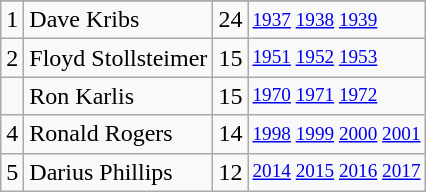<table class="wikitable">
<tr>
</tr>
<tr>
<td>1</td>
<td>Dave Kribs</td>
<td>24</td>
<td style="font-size:80%;"><a href='#'>1937</a> <a href='#'>1938</a> <a href='#'>1939</a></td>
</tr>
<tr>
<td>2</td>
<td>Floyd Stollsteimer</td>
<td>15</td>
<td style="font-size:80%;"><a href='#'>1951</a> <a href='#'>1952</a> <a href='#'>1953</a></td>
</tr>
<tr>
<td></td>
<td>Ron Karlis</td>
<td>15</td>
<td style="font-size:80%;"><a href='#'>1970</a> <a href='#'>1971</a> <a href='#'>1972</a></td>
</tr>
<tr>
<td>4</td>
<td>Ronald Rogers</td>
<td>14</td>
<td style="font-size:80%;"><a href='#'>1998</a> <a href='#'>1999</a> <a href='#'>2000</a> <a href='#'>2001</a></td>
</tr>
<tr>
<td>5</td>
<td>Darius Phillips</td>
<td>12</td>
<td style="font-size:80%;"><a href='#'>2014</a> <a href='#'>2015</a> <a href='#'>2016</a> <a href='#'>2017</a></td>
</tr>
</table>
